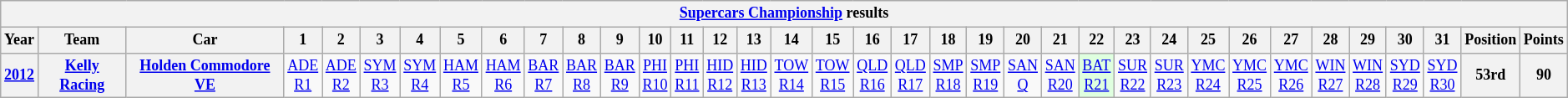<table class="wikitable" style="text-align:center; font-size:75%">
<tr>
<th colspan=36><a href='#'>Supercars Championship</a> results</th>
</tr>
<tr>
<th>Year</th>
<th>Team</th>
<th>Car</th>
<th>1</th>
<th>2</th>
<th>3</th>
<th>4</th>
<th>5</th>
<th>6</th>
<th>7</th>
<th>8</th>
<th>9</th>
<th>10</th>
<th>11</th>
<th>12</th>
<th>13</th>
<th>14</th>
<th>15</th>
<th>16</th>
<th>17</th>
<th>18</th>
<th>19</th>
<th>20</th>
<th>21</th>
<th>22</th>
<th>23</th>
<th>24</th>
<th>25</th>
<th>26</th>
<th>27</th>
<th>28</th>
<th>29</th>
<th>30</th>
<th>31</th>
<th>Position</th>
<th>Points</th>
</tr>
<tr>
<th><a href='#'>2012</a></th>
<th><a href='#'>Kelly Racing</a></th>
<th><a href='#'>Holden Commodore VE</a></th>
<td><a href='#'>ADE<br>R1</a></td>
<td><a href='#'>ADE<br>R2</a></td>
<td><a href='#'>SYM<br>R3</a></td>
<td><a href='#'>SYM<br>R4</a></td>
<td><a href='#'>HAM<br>R5</a></td>
<td><a href='#'>HAM<br>R6</a></td>
<td><a href='#'>BAR<br>R7</a></td>
<td><a href='#'>BAR<br>R8</a></td>
<td><a href='#'>BAR<br>R9</a></td>
<td><a href='#'>PHI<br>R10</a></td>
<td><a href='#'>PHI<br>R11</a></td>
<td><a href='#'>HID<br>R12</a></td>
<td><a href='#'>HID<br>R13</a></td>
<td><a href='#'>TOW<br>R14</a></td>
<td><a href='#'>TOW<br>R15</a></td>
<td><a href='#'>QLD<br>R16</a></td>
<td><a href='#'>QLD<br>R17</a></td>
<td><a href='#'>SMP<br>R18</a></td>
<td><a href='#'>SMP<br>R19</a></td>
<td><a href='#'>SAN<br>Q</a></td>
<td><a href='#'>SAN<br>R20</a></td>
<td style="background: #dfffdf"><a href='#'>BAT<br>R21</a><br></td>
<td><a href='#'>SUR<br>R22</a></td>
<td><a href='#'>SUR<br>R23</a></td>
<td><a href='#'>YMC<br>R24</a></td>
<td><a href='#'>YMC<br>R25</a></td>
<td><a href='#'>YMC<br>R26</a></td>
<td><a href='#'>WIN<br>R27</a></td>
<td><a href='#'>WIN<br>R28</a></td>
<td><a href='#'>SYD<br>R29</a></td>
<td><a href='#'>SYD<br>R30</a></td>
<th>53rd</th>
<th>90</th>
</tr>
</table>
